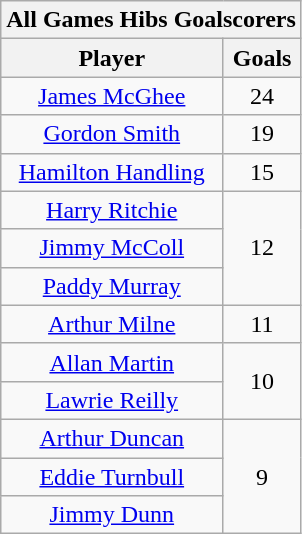<table class="wikitable" style="text-align:center;">
<tr>
<th colspan=2>All Games Hibs Goalscorers</th>
</tr>
<tr>
<th>Player</th>
<th>Goals</th>
</tr>
<tr>
<td><a href='#'>James McGhee</a></td>
<td>24</td>
</tr>
<tr>
<td><a href='#'>Gordon Smith</a></td>
<td>19</td>
</tr>
<tr>
<td><a href='#'>Hamilton Handling</a></td>
<td>15</td>
</tr>
<tr>
<td><a href='#'>Harry Ritchie</a></td>
<td rowspan=3>12</td>
</tr>
<tr>
<td><a href='#'>Jimmy McColl</a></td>
</tr>
<tr>
<td><a href='#'>Paddy Murray</a></td>
</tr>
<tr>
<td><a href='#'>Arthur Milne</a></td>
<td>11</td>
</tr>
<tr>
<td><a href='#'>Allan Martin</a></td>
<td rowspan=2>10</td>
</tr>
<tr>
<td><a href='#'>Lawrie Reilly</a></td>
</tr>
<tr>
<td><a href='#'>Arthur Duncan</a></td>
<td rowspan=3>9</td>
</tr>
<tr>
<td><a href='#'>Eddie Turnbull</a></td>
</tr>
<tr>
<td><a href='#'>Jimmy Dunn</a></td>
</tr>
</table>
